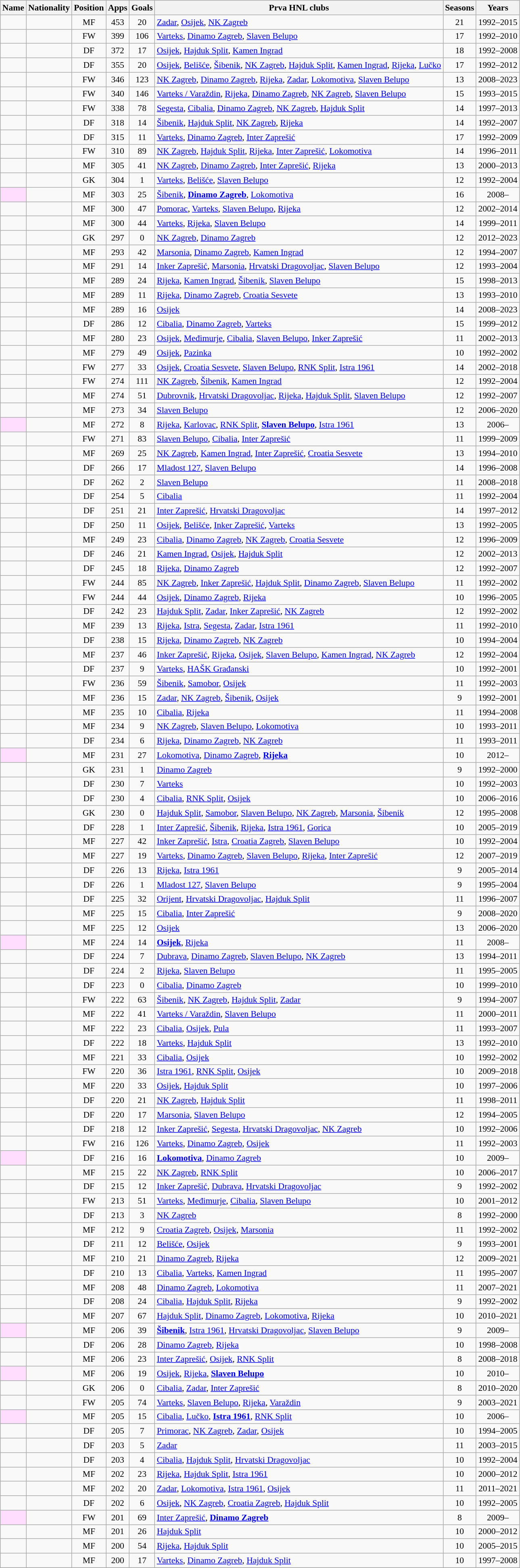<table class="wikitable sortable" style="font-size: 90%; text-align: center;">
<tr>
<th>Name</th>
<th>Nationality</th>
<th>Position</th>
<th>Apps</th>
<th>Goals</th>
<th>Prva HNL clubs</th>
<th>Seasons</th>
<th>Years</th>
</tr>
<tr>
<td align="left"></td>
<td align="left"></td>
<td>MF</td>
<td>453</td>
<td>20</td>
<td align="left"><a href='#'>Zadar</a>, <a href='#'>Osijek</a>, <a href='#'>NK Zagreb</a></td>
<td>21</td>
<td>1992–2015</td>
</tr>
<tr>
<td align="left"></td>
<td align="left"></td>
<td>FW</td>
<td>399</td>
<td>106</td>
<td align="left"><a href='#'>Varteks</a>, <a href='#'>Dinamo Zagreb</a>, <a href='#'>Slaven Belupo</a></td>
<td>17</td>
<td>1992–2010</td>
</tr>
<tr>
<td align="left"></td>
<td align="left"></td>
<td>DF</td>
<td>372</td>
<td>17</td>
<td align="left"><a href='#'>Osijek</a>, <a href='#'>Hajduk Split</a>, <a href='#'>Kamen Ingrad</a></td>
<td>18</td>
<td>1992–2008</td>
</tr>
<tr>
<td align="left"></td>
<td align="left"></td>
<td>DF</td>
<td>355</td>
<td>20</td>
<td align="left"><a href='#'>Osijek</a>, <a href='#'>Belišće</a>, <a href='#'>Šibenik</a>, <a href='#'>NK Zagreb</a>, <a href='#'>Hajduk Split</a>, <a href='#'>Kamen Ingrad</a>, <a href='#'>Rijeka</a>, <a href='#'>Lučko</a></td>
<td>17</td>
<td>1992–2012</td>
</tr>
<tr>
<td align="left"></td>
<td align="left"></td>
<td>FW</td>
<td>346</td>
<td>123</td>
<td align="left"><a href='#'>NK Zagreb</a>, <a href='#'>Dinamo Zagreb</a>, <a href='#'>Rijeka</a>, <a href='#'>Zadar</a>, <a href='#'>Lokomotiva</a>, <a href='#'>Slaven Belupo</a></td>
<td>13</td>
<td>2008–2023</td>
</tr>
<tr>
<td align="left"></td>
<td align="left"></td>
<td>FW</td>
<td>340</td>
<td>146</td>
<td align="left"><a href='#'>Varteks / Varaždin</a>, <a href='#'>Rijeka</a>, <a href='#'>Dinamo Zagreb</a>, <a href='#'>NK Zagreb</a>, <a href='#'>Slaven Belupo</a></td>
<td>15</td>
<td>1993–2015</td>
</tr>
<tr>
<td align="left"></td>
<td align="left"></td>
<td>FW</td>
<td>338</td>
<td>78</td>
<td align="left"><a href='#'>Segesta</a>, <a href='#'>Cibalia</a>, <a href='#'>Dinamo Zagreb</a>, <a href='#'>NK Zagreb</a>, <a href='#'>Hajduk Split</a></td>
<td>14</td>
<td>1997–2013</td>
</tr>
<tr>
<td align="left"></td>
<td align="left"></td>
<td>DF</td>
<td>318</td>
<td>14</td>
<td align="left"><a href='#'>Šibenik</a>, <a href='#'>Hajduk Split</a>, <a href='#'>NK Zagreb</a>, <a href='#'>Rijeka</a></td>
<td>14</td>
<td>1992–2007</td>
</tr>
<tr>
<td align="left"></td>
<td align="left"></td>
<td>DF</td>
<td>315</td>
<td>11</td>
<td align="left"><a href='#'>Varteks</a>, <a href='#'>Dinamo Zagreb</a>, <a href='#'>Inter Zaprešić</a></td>
<td>17</td>
<td>1992–2009</td>
</tr>
<tr>
<td align="left"></td>
<td align="left"></td>
<td>FW</td>
<td>310</td>
<td>89</td>
<td align="left"><a href='#'>NK Zagreb</a>, <a href='#'>Hajduk Split</a>, <a href='#'>Rijeka</a>, <a href='#'>Inter Zaprešić</a>, <a href='#'>Lokomotiva</a></td>
<td>14</td>
<td>1996–2011</td>
</tr>
<tr>
<td align="left"></td>
<td align="left"></td>
<td>MF</td>
<td>305</td>
<td>41</td>
<td align="left"><a href='#'>NK Zagreb</a>, <a href='#'>Dinamo Zagreb</a>, <a href='#'>Inter Zaprešić</a>, <a href='#'>Rijeka</a></td>
<td>13</td>
<td>2000–2013</td>
</tr>
<tr>
<td align="left"></td>
<td align="left"></td>
<td>GK</td>
<td>304</td>
<td>1</td>
<td align="left"><a href='#'>Varteks</a>, <a href='#'>Belišće</a>, <a href='#'>Slaven Belupo</a></td>
<td>12</td>
<td>1992–2004</td>
</tr>
<tr>
<td align="left" style=background:#ffddff> </td>
<td align="left"></td>
<td>MF</td>
<td>303</td>
<td>25</td>
<td align="left"><a href='#'>Šibenik</a>, <strong><a href='#'>Dinamo Zagreb</a></strong>, <a href='#'>Lokomotiva</a></td>
<td>16</td>
<td>2008–</td>
</tr>
<tr>
<td align="left"></td>
<td align="left"></td>
<td>MF</td>
<td>300</td>
<td>47</td>
<td align="left"><a href='#'>Pomorac</a>, <a href='#'>Varteks</a>, <a href='#'>Slaven Belupo</a>, <a href='#'>Rijeka</a></td>
<td>12</td>
<td>2002–2014</td>
</tr>
<tr>
<td align="left"></td>
<td align="left"></td>
<td>MF</td>
<td>300</td>
<td>44</td>
<td align="left"><a href='#'>Varteks</a>, <a href='#'>Rijeka</a>, <a href='#'>Slaven Belupo</a></td>
<td>14</td>
<td>1999–2011</td>
</tr>
<tr>
<td align="left"></td>
<td align="left"></td>
<td>GK</td>
<td>297</td>
<td>0</td>
<td align="left"><a href='#'>NK Zagreb</a>, <a href='#'>Dinamo Zagreb</a></td>
<td>12</td>
<td>2012–2023</td>
</tr>
<tr>
<td align="left"></td>
<td align="left"></td>
<td>MF</td>
<td>293</td>
<td>42</td>
<td align="left"><a href='#'>Marsonia</a>, <a href='#'>Dinamo Zagreb</a>, <a href='#'>Kamen Ingrad</a></td>
<td>12</td>
<td>1994–2007</td>
</tr>
<tr>
<td align="left"></td>
<td align="left"></td>
<td>MF</td>
<td>291</td>
<td>14</td>
<td align="left"><a href='#'>Inker Zaprešić</a>, <a href='#'>Marsonia</a>, <a href='#'>Hrvatski Dragovoljac</a>, <a href='#'>Slaven Belupo</a></td>
<td>12</td>
<td>1993–2004</td>
</tr>
<tr>
<td align="left"></td>
<td align="left"></td>
<td>MF</td>
<td>289</td>
<td>24</td>
<td align="left"><a href='#'>Rijeka</a>, <a href='#'>Kamen Ingrad</a>, <a href='#'>Šibenik</a>, <a href='#'>Slaven Belupo</a></td>
<td>15</td>
<td>1998–2013</td>
</tr>
<tr>
<td align="left"></td>
<td align="left"></td>
<td>MF</td>
<td>289</td>
<td>11</td>
<td align="left"><a href='#'>Rijeka</a>, <a href='#'>Dinamo Zagreb</a>, <a href='#'>Croatia Sesvete</a></td>
<td>13</td>
<td>1993–2010</td>
</tr>
<tr>
<td align="left"></td>
<td align="left"></td>
<td>MF</td>
<td>289</td>
<td>16</td>
<td align="left"><a href='#'>Osijek</a></td>
<td>14</td>
<td>2008–2023</td>
</tr>
<tr>
<td align="left"></td>
<td align="left"></td>
<td>DF</td>
<td>286</td>
<td>12</td>
<td align="left"><a href='#'>Cibalia</a>, <a href='#'>Dinamo Zagreb</a>, <a href='#'>Varteks</a></td>
<td>15</td>
<td>1999–2012</td>
</tr>
<tr>
<td align="left"></td>
<td align="left"></td>
<td>MF</td>
<td>280</td>
<td>23</td>
<td align="left"><a href='#'>Osijek</a>, <a href='#'>Međimurje</a>, <a href='#'>Cibalia</a>, <a href='#'>Slaven Belupo</a>, <a href='#'>Inker Zaprešić</a></td>
<td>11</td>
<td>2002–2013</td>
</tr>
<tr>
<td align="left"></td>
<td align="left"></td>
<td>MF</td>
<td>279</td>
<td>49</td>
<td align="left"><a href='#'>Osijek</a>, <a href='#'>Pazinka</a></td>
<td>10</td>
<td>1992–2002</td>
</tr>
<tr>
<td align="left"></td>
<td align="left"></td>
<td>FW</td>
<td>277</td>
<td>33</td>
<td align="left"><a href='#'>Osijek</a>, <a href='#'>Croatia Sesvete</a>, <a href='#'>Slaven Belupo</a>, <a href='#'>RNK Split</a>, <a href='#'>Istra 1961</a></td>
<td>14</td>
<td>2002–2018</td>
</tr>
<tr>
<td align="left"></td>
<td align="left"></td>
<td>FW</td>
<td>274</td>
<td>111</td>
<td align="left"><a href='#'>NK Zagreb</a>, <a href='#'>Šibenik</a>, <a href='#'>Kamen Ingrad</a></td>
<td>12</td>
<td>1992–2004</td>
</tr>
<tr>
<td align="left"></td>
<td align="left"></td>
<td>MF</td>
<td>274</td>
<td>51</td>
<td align="left"><a href='#'>Dubrovnik</a>, <a href='#'>Hrvatski Dragovoljac</a>, <a href='#'>Rijeka</a>, <a href='#'>Hajduk Split</a>, <a href='#'>Slaven Belupo</a></td>
<td>12</td>
<td>1992–2007</td>
</tr>
<tr>
<td align="left"></td>
<td align="left"></td>
<td>MF</td>
<td>273</td>
<td>34</td>
<td align="left"><a href='#'>Slaven Belupo</a></td>
<td>12</td>
<td>2006–2020</td>
</tr>
<tr>
<td align="left" style=background:#ffddff> </td>
<td align="left"></td>
<td>MF</td>
<td>272</td>
<td>8</td>
<td align="left"><a href='#'>Rijeka</a>, <a href='#'>Karlovac</a>, <a href='#'>RNK Split</a>, <strong><a href='#'>Slaven Belupo</a></strong>, <a href='#'>Istra 1961</a></td>
<td>13</td>
<td>2006–</td>
</tr>
<tr>
<td align="left"></td>
<td align="left"></td>
<td>FW</td>
<td>271</td>
<td>83</td>
<td align="left"><a href='#'>Slaven Belupo</a>, <a href='#'>Cibalia</a>, <a href='#'>Inter Zaprešić</a></td>
<td>11</td>
<td>1999–2009</td>
</tr>
<tr>
<td align="left"></td>
<td align="left"></td>
<td>MF</td>
<td>269</td>
<td>25</td>
<td align="left"><a href='#'>NK Zagreb</a>, <a href='#'>Kamen Ingrad</a>, <a href='#'>Inter Zaprešić</a>, <a href='#'>Croatia Sesvete</a></td>
<td>13</td>
<td>1994–2010</td>
</tr>
<tr>
<td align="left"></td>
<td align="left"></td>
<td>DF</td>
<td>266</td>
<td>17</td>
<td align="left"><a href='#'>Mladost 127</a>, <a href='#'>Slaven Belupo</a></td>
<td>14</td>
<td>1996–2008</td>
</tr>
<tr>
<td align="left"></td>
<td align="left"></td>
<td>DF</td>
<td>262</td>
<td>2</td>
<td align="left"><a href='#'>Slaven Belupo</a></td>
<td>11</td>
<td>2008–2018</td>
</tr>
<tr>
<td align="left"></td>
<td align="left"></td>
<td>DF</td>
<td>254</td>
<td>5</td>
<td align="left"><a href='#'>Cibalia</a></td>
<td>11</td>
<td>1992–2004</td>
</tr>
<tr>
<td align="left"></td>
<td align="left"></td>
<td>DF</td>
<td>251</td>
<td>21</td>
<td align="left"><a href='#'>Inter Zaprešić</a>, <a href='#'>Hrvatski Dragovoljac</a></td>
<td>14</td>
<td>1997–2012</td>
</tr>
<tr>
<td align="left"></td>
<td align="left"></td>
<td>DF</td>
<td>250</td>
<td>11</td>
<td align="left"><a href='#'>Osijek</a>, <a href='#'>Belišće</a>, <a href='#'>Inker Zaprešić</a>, <a href='#'>Varteks</a></td>
<td>13</td>
<td>1992–2005</td>
</tr>
<tr>
<td align="left"></td>
<td align="left"></td>
<td>MF</td>
<td>249</td>
<td>23</td>
<td align="left"><a href='#'>Cibalia</a>, <a href='#'>Dinamo Zagreb</a>, <a href='#'>NK Zagreb</a>, <a href='#'>Croatia Sesvete</a></td>
<td>12</td>
<td>1996–2009</td>
</tr>
<tr>
<td align="left"></td>
<td align="left"></td>
<td>DF</td>
<td>246</td>
<td>21</td>
<td align="left"><a href='#'>Kamen Ingrad</a>, <a href='#'>Osijek</a>, <a href='#'>Hajduk Split</a></td>
<td>12</td>
<td>2002–2013</td>
</tr>
<tr>
<td align="left"></td>
<td align="left"></td>
<td>DF</td>
<td>245</td>
<td>18</td>
<td align="left"><a href='#'>Rijeka</a>, <a href='#'>Dinamo Zagreb</a></td>
<td>12</td>
<td>1992–2007</td>
</tr>
<tr>
<td align="left"></td>
<td align="left"></td>
<td>FW</td>
<td>244</td>
<td>85</td>
<td align="left"><a href='#'>NK Zagreb</a>, <a href='#'>Inker Zaprešić</a>, <a href='#'>Hajduk Split</a>, <a href='#'>Dinamo Zagreb</a>, <a href='#'>Slaven Belupo</a></td>
<td>11</td>
<td>1992–2002</td>
</tr>
<tr>
<td align="left"></td>
<td align="left"></td>
<td>FW</td>
<td>244</td>
<td>44</td>
<td align="left"><a href='#'>Osijek</a>, <a href='#'>Dinamo Zagreb</a>, <a href='#'>Rijeka</a></td>
<td>10</td>
<td>1996–2005</td>
</tr>
<tr>
<td align="left"></td>
<td align="left"></td>
<td>DF</td>
<td>242</td>
<td>23</td>
<td align="left"><a href='#'>Hajduk Split</a>, <a href='#'>Zadar</a>, <a href='#'>Inker Zaprešić</a>, <a href='#'>NK Zagreb</a></td>
<td>12</td>
<td>1992–2002</td>
</tr>
<tr>
<td align="left"></td>
<td align="left"></td>
<td>MF</td>
<td>239</td>
<td>13</td>
<td align="left"><a href='#'>Rijeka</a>, <a href='#'>Istra</a>, <a href='#'>Segesta</a>, <a href='#'>Zadar</a>, <a href='#'>Istra 1961</a></td>
<td>11</td>
<td>1992–2010</td>
</tr>
<tr>
<td align="left"></td>
<td align="left"></td>
<td>DF</td>
<td>238</td>
<td>15</td>
<td align="left"><a href='#'>Rijeka</a>, <a href='#'>Dinamo Zagreb</a>, <a href='#'>NK Zagreb</a></td>
<td>10</td>
<td>1994–2004</td>
</tr>
<tr>
<td align="left"></td>
<td align="left"></td>
<td>MF</td>
<td>237</td>
<td>46</td>
<td align="left"><a href='#'>Inker Zaprešić</a>, <a href='#'>Rijeka</a>, <a href='#'>Osijek</a>, <a href='#'>Slaven Belupo</a>, <a href='#'>Kamen Ingrad</a>, <a href='#'>NK Zagreb</a></td>
<td>12</td>
<td>1992–2004</td>
</tr>
<tr>
<td align="left"></td>
<td align="left"></td>
<td>DF</td>
<td>237</td>
<td>9</td>
<td align="left"><a href='#'>Varteks</a>, <a href='#'>HAŠK Građanski</a></td>
<td>10</td>
<td>1992–2001</td>
</tr>
<tr>
<td align="left"></td>
<td align="left"></td>
<td>FW</td>
<td>236</td>
<td>59</td>
<td align="left"><a href='#'>Šibenik</a>, <a href='#'>Samobor</a>, <a href='#'>Osijek</a></td>
<td>11</td>
<td>1992–2003</td>
</tr>
<tr>
<td align="left"></td>
<td align="left"></td>
<td>MF</td>
<td>236</td>
<td>15</td>
<td align="left"><a href='#'>Zadar</a>, <a href='#'>NK Zagreb</a>, <a href='#'>Šibenik</a>, <a href='#'>Osijek</a></td>
<td>9</td>
<td>1992–2001</td>
</tr>
<tr>
<td align="left"></td>
<td align="left"></td>
<td>MF</td>
<td>235</td>
<td>10</td>
<td align="left"><a href='#'>Cibalia</a>, <a href='#'>Rijeka</a></td>
<td>11</td>
<td>1994–2008</td>
</tr>
<tr>
<td align="left"></td>
<td align="left"></td>
<td>MF</td>
<td>234</td>
<td>9</td>
<td align="left"><a href='#'>NK Zagreb</a>, <a href='#'>Slaven Belupo</a>, <a href='#'>Lokomotiva</a></td>
<td>10</td>
<td>1993–2011</td>
</tr>
<tr>
<td align="left"></td>
<td align="left"></td>
<td>DF</td>
<td>234</td>
<td>6</td>
<td align="left"><a href='#'>Rijeka</a>, <a href='#'>Dinamo Zagreb</a>, <a href='#'>NK Zagreb</a></td>
<td>11</td>
<td>1993–2011</td>
</tr>
<tr>
<td align="left" style=background:#ffddff> </td>
<td align="left"></td>
<td>MF</td>
<td>231</td>
<td>27</td>
<td align="left"><a href='#'>Lokomotiva</a>, <a href='#'>Dinamo Zagreb</a>, <strong><a href='#'>Rijeka</a></strong></td>
<td>10</td>
<td>2012–</td>
</tr>
<tr>
<td align="left"></td>
<td align="left"></td>
<td>GK</td>
<td>231</td>
<td>1</td>
<td align="left"><a href='#'>Dinamo Zagreb</a></td>
<td>9</td>
<td>1992–2000</td>
</tr>
<tr>
<td align="left"></td>
<td align="left"></td>
<td>DF</td>
<td>230</td>
<td>7</td>
<td align="left"><a href='#'>Varteks</a></td>
<td>10</td>
<td>1992–2003</td>
</tr>
<tr>
<td align="left"></td>
<td align="left"></td>
<td>DF</td>
<td>230</td>
<td>4</td>
<td align="left"><a href='#'>Cibalia</a>, <a href='#'>RNK Split</a>, <a href='#'>Osijek</a></td>
<td>10</td>
<td>2006–2016</td>
</tr>
<tr>
<td align="left"></td>
<td align="left"></td>
<td>GK</td>
<td>230</td>
<td>0</td>
<td align="left"><a href='#'>Hajduk Split</a>, <a href='#'>Samobor</a>, <a href='#'>Slaven Belupo</a>, <a href='#'>NK Zagreb</a>, <a href='#'>Marsonia</a>, <a href='#'>Šibenik</a></td>
<td>12</td>
<td>1995–2008</td>
</tr>
<tr>
<td align="left"></td>
<td align="left"></td>
<td>DF</td>
<td>228</td>
<td>1</td>
<td align="left"><a href='#'>Inter Zaprešić</a>, <a href='#'>Šibenik</a>, <a href='#'>Rijeka</a>, <a href='#'>Istra 1961</a>, <a href='#'>Gorica</a></td>
<td>10</td>
<td>2005–2019</td>
</tr>
<tr>
<td align="left"></td>
<td align="left"></td>
<td>MF</td>
<td>227</td>
<td>42</td>
<td align="left"><a href='#'>Inker Zaprešić</a>, <a href='#'>Istra</a>, <a href='#'>Croatia Zagreb</a>, <a href='#'>Slaven Belupo</a></td>
<td>10</td>
<td>1992–2004</td>
</tr>
<tr>
<td align="left"></td>
<td align="left"></td>
<td>MF</td>
<td>227</td>
<td>19</td>
<td align="left"><a href='#'>Varteks</a>, <a href='#'>Dinamo Zagreb</a>, <a href='#'>Slaven Belupo</a>, <a href='#'>Rijeka</a>, <a href='#'>Inter Zaprešić</a></td>
<td>12</td>
<td>2007–2019</td>
</tr>
<tr>
<td align="left"></td>
<td align="left"></td>
<td>DF</td>
<td>226</td>
<td>13</td>
<td align="left"><a href='#'>Rijeka</a>, <a href='#'>Istra 1961</a></td>
<td>9</td>
<td>2005–2014</td>
</tr>
<tr>
<td align="left"></td>
<td align="left"></td>
<td>DF</td>
<td>226</td>
<td>1</td>
<td align="left"><a href='#'>Mladost 127</a>, <a href='#'>Slaven Belupo</a></td>
<td>9</td>
<td>1995–2004</td>
</tr>
<tr>
<td align="left"></td>
<td align="left"></td>
<td>DF</td>
<td>225</td>
<td>32</td>
<td align="left"><a href='#'>Orijent</a>, <a href='#'>Hrvatski Dragovoljac</a>, <a href='#'>Hajduk Split</a></td>
<td>11</td>
<td>1996–2007</td>
</tr>
<tr>
<td align="left"></td>
<td align="left"></td>
<td>MF</td>
<td>225</td>
<td>15</td>
<td align="left"><a href='#'>Cibalia</a>, <a href='#'>Inter Zaprešić</a></td>
<td>9</td>
<td>2008–2020</td>
</tr>
<tr>
<td align="left"></td>
<td align="left"></td>
<td>MF</td>
<td>225</td>
<td>12</td>
<td align="left"><a href='#'>Osijek</a></td>
<td>13</td>
<td>2006–2020</td>
</tr>
<tr>
<td align="left" style=background:#ffddff> </td>
<td align="left"></td>
<td>MF</td>
<td>224</td>
<td>14</td>
<td align="left"><strong><a href='#'>Osijek</a></strong>, <a href='#'>Rijeka</a></td>
<td>11</td>
<td>2008–</td>
</tr>
<tr>
<td align="left"></td>
<td align="left"></td>
<td>DF</td>
<td>224</td>
<td>7</td>
<td align="left"><a href='#'>Dubrava</a>, <a href='#'>Dinamo Zagreb</a>, <a href='#'>Slaven Belupo</a>, <a href='#'>NK Zagreb</a></td>
<td>13</td>
<td>1994–2011</td>
</tr>
<tr>
<td align="left"></td>
<td align="left"></td>
<td>DF</td>
<td>224</td>
<td>2</td>
<td align="left"><a href='#'>Rijeka</a>, <a href='#'>Slaven Belupo</a></td>
<td>11</td>
<td>1995–2005</td>
</tr>
<tr>
<td align="left"></td>
<td align="left"></td>
<td>DF</td>
<td>223</td>
<td>0</td>
<td align="left"><a href='#'>Cibalia</a>, <a href='#'>Dinamo Zagreb</a></td>
<td>10</td>
<td>1999–2010</td>
</tr>
<tr>
<td align="left"></td>
<td align="left"></td>
<td>FW</td>
<td>222</td>
<td>63</td>
<td align="left"><a href='#'>Šibenik</a>, <a href='#'>NK Zagreb</a>, <a href='#'>Hajduk Split</a>, <a href='#'>Zadar</a></td>
<td>9</td>
<td>1994–2007</td>
</tr>
<tr>
<td align="left"></td>
<td align="left"></td>
<td>MF</td>
<td>222</td>
<td>41</td>
<td align="left"><a href='#'>Varteks / Varaždin</a>, <a href='#'>Slaven Belupo</a></td>
<td>11</td>
<td>2000–2011</td>
</tr>
<tr>
<td align="left"></td>
<td align="left"></td>
<td>MF</td>
<td>222</td>
<td>23</td>
<td align="left"><a href='#'>Cibalia</a>, <a href='#'>Osijek</a>, <a href='#'>Pula</a></td>
<td>11</td>
<td>1993–2007</td>
</tr>
<tr>
<td align="left"></td>
<td align="left"></td>
<td>DF</td>
<td>222</td>
<td>18</td>
<td align="left"><a href='#'>Varteks</a>, <a href='#'>Hajduk Split</a></td>
<td>13</td>
<td>1992–2010</td>
</tr>
<tr>
<td align="left"></td>
<td align="left"></td>
<td>MF</td>
<td>221</td>
<td>33</td>
<td align="left"><a href='#'>Cibalia</a>, <a href='#'>Osijek</a></td>
<td>10</td>
<td>1992–2002</td>
</tr>
<tr>
<td align="left"></td>
<td align="left"></td>
<td>FW</td>
<td>220</td>
<td>36</td>
<td align="left"><a href='#'>Istra 1961</a>, <a href='#'>RNK Split</a>, <a href='#'>Osijek</a></td>
<td>10</td>
<td>2009–2018</td>
</tr>
<tr>
<td align="left"></td>
<td align="left"></td>
<td>MF</td>
<td>220</td>
<td>33</td>
<td align="left"><a href='#'>Osijek</a>, <a href='#'>Hajduk Split</a></td>
<td>10</td>
<td>1997–2006</td>
</tr>
<tr>
<td align="left"></td>
<td align="left"></td>
<td>DF</td>
<td>220</td>
<td>21</td>
<td align="left"><a href='#'>NK Zagreb</a>, <a href='#'>Hajduk Split</a></td>
<td>11</td>
<td>1998–2011</td>
</tr>
<tr>
<td align="left"></td>
<td align="left"></td>
<td>DF</td>
<td>220</td>
<td>17</td>
<td align="left"><a href='#'>Marsonia</a>, <a href='#'>Slaven Belupo</a></td>
<td>12</td>
<td>1994–2005</td>
</tr>
<tr>
<td align="left"></td>
<td align="left"></td>
<td>DF</td>
<td>218</td>
<td>12</td>
<td align="left"><a href='#'>Inker Zaprešić</a>, <a href='#'>Segesta</a>, <a href='#'>Hrvatski Dragovoljac</a>, <a href='#'>NK Zagreb</a></td>
<td>10</td>
<td>1992–2006</td>
</tr>
<tr>
<td align="left"></td>
<td align="left"></td>
<td>FW</td>
<td>216</td>
<td>126</td>
<td align="left"><a href='#'>Varteks</a>, <a href='#'>Dinamo Zagreb</a>, <a href='#'>Osijek</a></td>
<td>11</td>
<td>1992–2003</td>
</tr>
<tr>
<td align="left" style=background:#ffddff> </td>
<td align="left"></td>
<td>DF</td>
<td>216</td>
<td>16</td>
<td align="left"><strong><a href='#'>Lokomotiva</a></strong>, <a href='#'>Dinamo Zagreb</a></td>
<td>10</td>
<td>2009–</td>
</tr>
<tr>
<td align="left"></td>
<td align="left"></td>
<td>MF</td>
<td>215</td>
<td>22</td>
<td align="left"><a href='#'>NK Zagreb</a>, <a href='#'>RNK Split</a></td>
<td>10</td>
<td>2006–2017</td>
</tr>
<tr>
<td align="left"></td>
<td align="left"></td>
<td>DF</td>
<td>215</td>
<td>12</td>
<td align="left"><a href='#'>Inker Zaprešić</a>, <a href='#'>Dubrava</a>, <a href='#'>Hrvatski Dragovoljac</a></td>
<td>9</td>
<td>1992–2002</td>
</tr>
<tr>
<td align="left"></td>
<td align="left"></td>
<td>FW</td>
<td>213</td>
<td>51</td>
<td align="left"><a href='#'>Varteks</a>, <a href='#'>Međimurje</a>, <a href='#'>Cibalia</a>, <a href='#'>Slaven Belupo</a></td>
<td>10</td>
<td>2001–2012</td>
</tr>
<tr>
<td align="left"></td>
<td align="left"></td>
<td>DF</td>
<td>213</td>
<td>3</td>
<td align="left"><a href='#'>NK Zagreb</a></td>
<td>8</td>
<td>1992–2000</td>
</tr>
<tr>
<td align="left"></td>
<td align="left"></td>
<td>MF</td>
<td>212</td>
<td>9</td>
<td align="left"><a href='#'>Croatia Zagreb</a>, <a href='#'>Osijek</a>, <a href='#'>Marsonia</a></td>
<td>11</td>
<td>1992–2002</td>
</tr>
<tr>
<td align="left"></td>
<td align="left"></td>
<td>DF</td>
<td>211</td>
<td>12</td>
<td align="left"><a href='#'>Belišće</a>, <a href='#'>Osijek</a></td>
<td>9</td>
<td>1993–2001</td>
</tr>
<tr>
<td align="left"></td>
<td align="left"></td>
<td>MF</td>
<td>210</td>
<td>21</td>
<td align="left"><a href='#'>Dinamo Zagreb</a>, <a href='#'>Rijeka</a></td>
<td>12</td>
<td>2009–2021</td>
</tr>
<tr>
<td align="left"></td>
<td align="left"></td>
<td>DF</td>
<td>210</td>
<td>13</td>
<td align="left"><a href='#'>Cibalia</a>, <a href='#'>Varteks</a>, <a href='#'>Kamen Ingrad</a></td>
<td>11</td>
<td>1995–2007</td>
</tr>
<tr>
<td align="left"></td>
<td align="left"></td>
<td>MF</td>
<td>208</td>
<td>48</td>
<td align="left"><a href='#'>Dinamo Zagreb</a>, <a href='#'>Lokomotiva</a></td>
<td>11</td>
<td>2007–2021</td>
</tr>
<tr>
<td align="left"></td>
<td align="left"></td>
<td>DF</td>
<td>208</td>
<td>24</td>
<td align="left"><a href='#'>Cibalia</a>, <a href='#'>Hajduk Split</a>, <a href='#'>Rijeka</a></td>
<td>9</td>
<td>1992–2002</td>
</tr>
<tr>
<td align="left"></td>
<td align="left"></td>
<td>MF</td>
<td>207</td>
<td>67</td>
<td align="left"><a href='#'>Hajduk Split</a>, <a href='#'>Dinamo Zagreb</a>, <a href='#'>Lokomotiva</a>, <a href='#'>Rijeka</a></td>
<td>10</td>
<td>2010–2021</td>
</tr>
<tr>
<td align="left" style=background:#ffddff> </td>
<td align="left"></td>
<td>MF</td>
<td>206</td>
<td>39</td>
<td align="left"><strong><a href='#'>Šibenik</a></strong>, <a href='#'>Istra 1961</a>, <a href='#'>Hrvatski Dragovoljac</a>, <a href='#'>Slaven Belupo</a></td>
<td>9</td>
<td>2009–</td>
</tr>
<tr>
<td align="left"></td>
<td align="left"></td>
<td>DF</td>
<td>206</td>
<td>28</td>
<td align="left"><a href='#'>Dinamo Zagreb</a>, <a href='#'>Rijeka</a></td>
<td>10</td>
<td>1998–2008</td>
</tr>
<tr>
<td align="left"></td>
<td align="left"></td>
<td>MF</td>
<td>206</td>
<td>23</td>
<td align="left"><a href='#'>Inter Zaprešić</a>, <a href='#'>Osijek</a>, <a href='#'>RNK Split</a></td>
<td>8</td>
<td>2008–2018</td>
</tr>
<tr>
<td align="left" style=background:#ffddff> </td>
<td align="left"></td>
<td>MF</td>
<td>206</td>
<td>19</td>
<td align="left"><a href='#'>Osijek</a>, <a href='#'>Rijeka</a>, <strong><a href='#'>Slaven Belupo</a></strong></td>
<td>10</td>
<td>2010–</td>
</tr>
<tr>
<td align="left"></td>
<td align="left"></td>
<td>GK</td>
<td>206</td>
<td>0</td>
<td align="left"><a href='#'>Cibalia</a>, <a href='#'>Zadar</a>, <a href='#'>Inter Zaprešić</a></td>
<td>8</td>
<td>2010–2020</td>
</tr>
<tr>
<td align="left"></td>
<td align="left"></td>
<td>FW</td>
<td>205</td>
<td>74</td>
<td align="left"><a href='#'>Varteks</a>, <a href='#'>Slaven Belupo</a>, <a href='#'>Rijeka</a>, <a href='#'>Varaždin</a></td>
<td>9</td>
<td>2003–2021</td>
</tr>
<tr>
<td align="left" style=background:#ffddff> </td>
<td align="left"></td>
<td>MF</td>
<td>205</td>
<td>15</td>
<td align="left"><a href='#'>Cibalia</a>, <a href='#'>Lučko</a>, <strong><a href='#'>Istra 1961</a></strong>, <a href='#'>RNK Split</a></td>
<td>10</td>
<td>2006–</td>
</tr>
<tr>
<td align="left"></td>
<td align="left"></td>
<td>DF</td>
<td>205</td>
<td>7</td>
<td align="left"><a href='#'>Primorac</a>, <a href='#'>NK Zagreb</a>, <a href='#'>Zadar</a>, <a href='#'>Osijek</a></td>
<td>10</td>
<td>1994–2005</td>
</tr>
<tr>
<td align="left"></td>
<td align="left"></td>
<td>DF</td>
<td>203</td>
<td>5</td>
<td align="left"><a href='#'>Zadar</a></td>
<td>11</td>
<td>2003–2015</td>
</tr>
<tr>
<td align="left"></td>
<td align="left"></td>
<td>DF</td>
<td>203</td>
<td>4</td>
<td align="left"><a href='#'>Cibalia</a>, <a href='#'>Hajduk Split</a>, <a href='#'>Hrvatski Dragovoljac</a></td>
<td>10</td>
<td>1992–2004</td>
</tr>
<tr>
<td align="left"></td>
<td align="left"></td>
<td>MF</td>
<td>202</td>
<td>23</td>
<td align="left"><a href='#'>Rijeka</a>, <a href='#'>Hajduk Split</a>, <a href='#'>Istra 1961</a></td>
<td>10</td>
<td>2000–2012</td>
</tr>
<tr>
<td align="left"></td>
<td align="left"></td>
<td>MF</td>
<td>202</td>
<td>20</td>
<td align="left"><a href='#'>Zadar</a>, <a href='#'>Lokomotiva</a>, <a href='#'>Istra 1961</a>, <a href='#'>Osijek</a></td>
<td>11</td>
<td>2011–2021</td>
</tr>
<tr>
<td align="left"></td>
<td align="left"></td>
<td>DF</td>
<td>202</td>
<td>6</td>
<td align="left"><a href='#'>Osijek</a>, <a href='#'>NK Zagreb</a>, <a href='#'>Croatia Zagreb</a>, <a href='#'>Hajduk Split</a></td>
<td>10</td>
<td>1992–2005</td>
</tr>
<tr>
<td align="left" style=background:#ffddff> </td>
<td align="left"></td>
<td>FW</td>
<td>201</td>
<td>69</td>
<td align="left"><a href='#'>Inter Zaprešić</a>, <strong><a href='#'>Dinamo Zagreb</a></strong></td>
<td>8</td>
<td>2009–</td>
</tr>
<tr>
<td align="left"></td>
<td align="left"></td>
<td>MF</td>
<td>201</td>
<td>26</td>
<td align="left"><a href='#'>Hajduk Split</a></td>
<td>10</td>
<td>2000–2012</td>
</tr>
<tr>
<td align="left"></td>
<td align="left"></td>
<td>MF</td>
<td>200</td>
<td>54</td>
<td align="left"><a href='#'>Rijeka</a>, <a href='#'>Hajduk Split</a></td>
<td>10</td>
<td>2005–2015</td>
</tr>
<tr>
<td align="left"></td>
<td align="left"></td>
<td>MF</td>
<td>200</td>
<td>17</td>
<td align="left"><a href='#'>Varteks</a>, <a href='#'>Dinamo Zagreb</a>, <a href='#'>Hajduk Split</a></td>
<td>10</td>
<td>1997–2008</td>
</tr>
<tr>
</tr>
</table>
